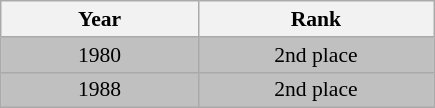<table class="wikitable" style="text-align: center;font-size:90%;">
<tr>
<th width=125>Year</th>
<th width=150>Rank</th>
</tr>
<tr bgcolor=silver>
<td> 1980</td>
<td>2nd place</td>
</tr>
<tr bgcolor=silver>
<td> 1988</td>
<td>2nd place</td>
</tr>
</table>
